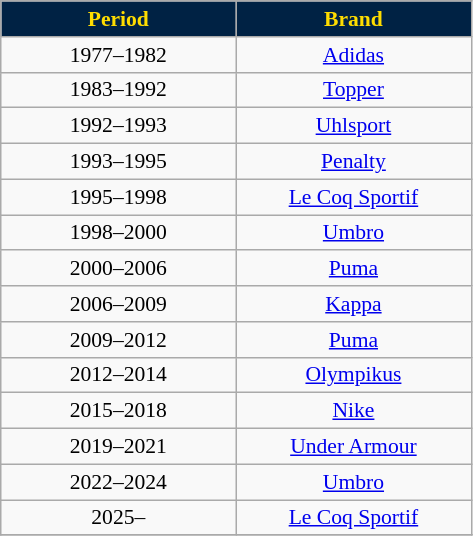<table class="wikitable" style="text-align:center; font-size:90%;">
<tr>
<th width=150px style="background: #002244; color: #FFDD00">Period</th>
<th width=150px style="background: #002244; color: #FFDD00">Brand</th>
</tr>
<tr>
<td align=center>1977–1982</td>
<td><a href='#'>Adidas</a></td>
</tr>
<tr>
<td align=center>1983–1992</td>
<td><a href='#'>Topper</a></td>
</tr>
<tr>
<td align=center>1992–1993</td>
<td><a href='#'>Uhlsport</a></td>
</tr>
<tr>
<td align=center>1993–1995</td>
<td><a href='#'>Penalty</a></td>
</tr>
<tr>
<td align=center>1995–1998</td>
<td><a href='#'>Le Coq Sportif</a></td>
</tr>
<tr>
<td align=center>1998–2000</td>
<td><a href='#'>Umbro</a></td>
</tr>
<tr>
<td align=center>2000–2006</td>
<td><a href='#'>Puma</a></td>
</tr>
<tr>
<td align=center>2006–2009</td>
<td><a href='#'>Kappa</a></td>
</tr>
<tr>
<td align=center>2009–2012</td>
<td><a href='#'>Puma</a></td>
</tr>
<tr>
<td align=center>2012–2014</td>
<td><a href='#'>Olympikus</a></td>
</tr>
<tr>
<td align=center>2015–2018</td>
<td><a href='#'>Nike</a></td>
</tr>
<tr>
<td align=center>2019–2021</td>
<td><a href='#'>Under Armour</a></td>
</tr>
<tr>
<td align=center>2022–2024</td>
<td><a href='#'>Umbro</a></td>
</tr>
<tr>
<td align=center>2025–</td>
<td><a href='#'>Le Coq Sportif</a></td>
</tr>
<tr>
</tr>
</table>
